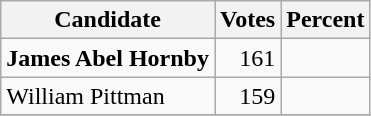<table class="wikitable">
<tr>
<th>Candidate</th>
<th>Votes</th>
<th>Percent</th>
</tr>
<tr>
<td style="font-weight:bold;">James Abel Hornby</td>
<td style="text-align:right;">161</td>
<td></td>
</tr>
<tr>
<td>William Pittman</td>
<td style="text-align:right;">159</td>
<td></td>
</tr>
<tr>
</tr>
</table>
